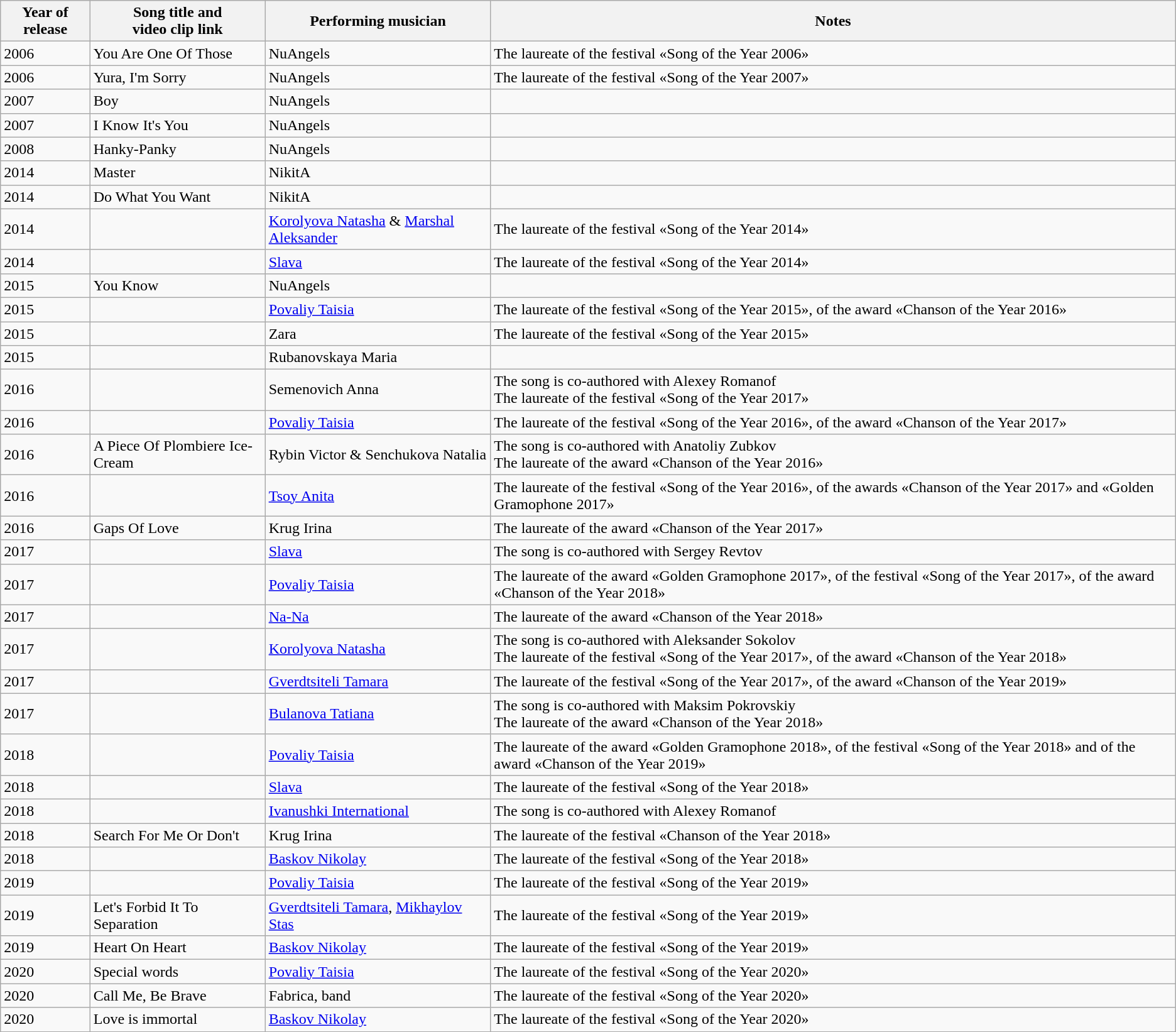<table class="wikitable">
<tr>
<th><strong>Year of release</strong></th>
<th><strong>Song title and</strong><br><strong>video clip link</strong></th>
<th><strong>Performing musician</strong></th>
<th><strong>Notes</strong></th>
</tr>
<tr>
<td>2006</td>
<td>You Are One Of Those</td>
<td>NuAngels</td>
<td>The laureate of the festival «Song of the Year 2006»</td>
</tr>
<tr>
<td>2006</td>
<td>Yura, I'm Sorry</td>
<td>NuAngels</td>
<td>The laureate of the festival «Song of the Year 2007»</td>
</tr>
<tr>
<td>2007</td>
<td>Boy</td>
<td>NuAngels</td>
<td></td>
</tr>
<tr>
<td>2007</td>
<td>I Know It's You</td>
<td>NuAngels</td>
<td></td>
</tr>
<tr>
<td>2008</td>
<td>Hanky-Panky</td>
<td>NuAngels</td>
<td></td>
</tr>
<tr>
<td>2014</td>
<td>Master</td>
<td>NikitA</td>
<td></td>
</tr>
<tr>
<td>2014</td>
<td>Do What You Want</td>
<td>NikitA</td>
<td></td>
</tr>
<tr>
<td>2014</td>
<td></td>
<td><a href='#'>Korolyova Natasha</a> & <a href='#'>Marshal Aleksander</a></td>
<td>The laureate of the festival «Song of the Year 2014»</td>
</tr>
<tr>
<td>2014</td>
<td></td>
<td><a href='#'>Slava</a></td>
<td>The laureate of the festival «Song of the Year 2014»</td>
</tr>
<tr>
<td>2015</td>
<td>You Know</td>
<td>NuAngels</td>
<td></td>
</tr>
<tr>
<td>2015</td>
<td></td>
<td><a href='#'>Povaliy Taisia</a></td>
<td>The laureate of the festival «Song of the Year 2015», of the award «Chanson of the Year 2016»</td>
</tr>
<tr>
<td>2015</td>
<td></td>
<td>Zara</td>
<td>The laureate of the festival «Song of the Year 2015»</td>
</tr>
<tr>
<td>2015</td>
<td></td>
<td>Rubanovskaya Maria</td>
<td></td>
</tr>
<tr>
<td>2016</td>
<td></td>
<td>Semenovich Anna</td>
<td>The song is co-authored with Alexey Romanof<br>The laureate of the festival «Song of the Year 2017»</td>
</tr>
<tr>
<td>2016</td>
<td></td>
<td><a href='#'>Povaliy Taisia</a></td>
<td>The laureate of the festival «Song of the Year 2016», of the award «Chanson of the Year 2017»</td>
</tr>
<tr>
<td>2016</td>
<td>A Piece Of Plombiere Ice-Cream</td>
<td>Rybin Victor & Senchukova Natalia</td>
<td>The song is co-authored with Anatoliy Zubkov<br>The laureate of the award «Chanson of the Year 2016»</td>
</tr>
<tr>
<td>2016</td>
<td></td>
<td><a href='#'>Tsoy Anita</a></td>
<td>The laureate of the festival «Song of the Year 2016», of the awards «Chanson of the Year 2017» and «Golden Gramophone 2017»</td>
</tr>
<tr>
<td>2016</td>
<td>Gaps Of Love</td>
<td>Krug Irina</td>
<td>The laureate of the award «Chanson of the Year 2017»</td>
</tr>
<tr>
<td>2017</td>
<td></td>
<td><a href='#'>Slava</a></td>
<td>The song is co-authored with Sergey Revtov</td>
</tr>
<tr>
<td>2017</td>
<td></td>
<td><a href='#'>Povaliy Taisia</a></td>
<td>The laureate of the award «Golden Gramophone 2017», of the festival «Song of the Year 2017», of the award «Chanson of the Year 2018»</td>
</tr>
<tr>
<td>2017</td>
<td></td>
<td><a href='#'>Na-Na</a></td>
<td>The laureate of the award «Chanson of the Year 2018»</td>
</tr>
<tr>
<td>2017</td>
<td></td>
<td><a href='#'>Korolyova Natasha</a></td>
<td>The song is co-authored with Aleksander Sokolov<br>The laureate of the festival «Song of the Year 2017», of the award «Chanson of the Year 2018»</td>
</tr>
<tr>
<td>2017</td>
<td></td>
<td><a href='#'>Gverdtsiteli Tamara</a></td>
<td>The laureate of the festival «Song of the Year 2017», of the award «Chanson of the Year 2019»</td>
</tr>
<tr>
<td>2017</td>
<td></td>
<td><a href='#'>Bulanova Tatiana</a></td>
<td>The song is co-authored with Maksim Pokrovskiy<br>The laureate of the award «Chanson of the Year 2018»</td>
</tr>
<tr>
<td>2018</td>
<td></td>
<td><a href='#'>Povaliy Taisia</a></td>
<td>The laureate of the award «Golden Gramophone 2018», of the festival «Song of the Year 2018» and of the award «Chanson of the Year 2019»</td>
</tr>
<tr>
<td>2018</td>
<td></td>
<td><a href='#'>Slava</a></td>
<td>The laureate of the festival «Song of the Year 2018»</td>
</tr>
<tr>
<td>2018</td>
<td></td>
<td><a href='#'>Ivanushki International</a></td>
<td>The song is co-authored with Alexey Romanof</td>
</tr>
<tr>
<td>2018</td>
<td>Search For Me Or Don't</td>
<td>Krug Irina</td>
<td>The laureate of the festival «Chanson of the Year 2018»</td>
</tr>
<tr>
<td>2018</td>
<td></td>
<td><a href='#'>Baskov Nikolay</a></td>
<td>The laureate of the festival «Song of the Year 2018»</td>
</tr>
<tr>
<td>2019</td>
<td></td>
<td><a href='#'>Povaliy Taisia</a></td>
<td>The laureate of the festival «Song of the Year 2019»</td>
</tr>
<tr>
<td>2019</td>
<td>Let's Forbid It To Separation</td>
<td><a href='#'>Gverdtsiteli Tamara</a>, <a href='#'>Mikhaylov Stas</a></td>
<td>The laureate of the festival «Song of the Year 2019»</td>
</tr>
<tr>
<td>2019</td>
<td>Heart On Heart</td>
<td><a href='#'>Baskov Nikolay</a></td>
<td>The laureate of the festival «Song of the Year 2019»</td>
</tr>
<tr>
<td>2020</td>
<td>Special words</td>
<td><a href='#'>Povaliy Taisia</a></td>
<td>The laureate of the festival «Song of the Year 2020»</td>
</tr>
<tr>
<td>2020</td>
<td>Call Me, Be Brave</td>
<td>Fabrica, band</td>
<td>The laureate of the festival «Song of the Year 2020»</td>
</tr>
<tr>
<td>2020</td>
<td>Love is immortal</td>
<td><a href='#'>Baskov Nikolay</a></td>
<td>The laureate of the festival «Song of the Year 2020»</td>
</tr>
<tr>
</tr>
</table>
